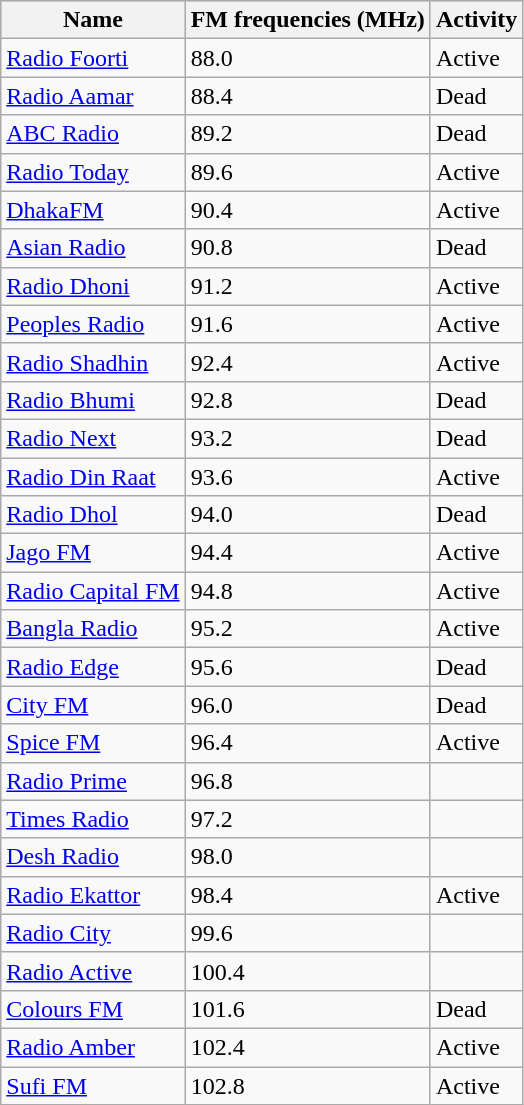<table class="wikitable sortable">
<tr style="background:#c9c9c9;">
<th>Name</th>
<th>FM frequencies (MHz)</th>
<th>Activity</th>
</tr>
<tr>
<td><a href='#'>Radio Foorti</a></td>
<td>88.0 </td>
<td>Active</td>
</tr>
<tr>
<td><a href='#'>Radio Aamar</a></td>
<td>88.4</td>
<td>Dead</td>
</tr>
<tr>
<td><a href='#'>ABC Radio</a></td>
<td>89.2</td>
<td>Dead</td>
</tr>
<tr>
<td><a href='#'>Radio Today</a></td>
<td>89.6</td>
<td>Active</td>
</tr>
<tr>
<td><a href='#'>DhakaFM</a></td>
<td>90.4</td>
<td>Active</td>
</tr>
<tr>
<td><a href='#'>Asian Radio</a></td>
<td>90.8</td>
<td>Dead</td>
</tr>
<tr>
<td><a href='#'>Radio Dhoni</a></td>
<td>91.2</td>
<td>Active</td>
</tr>
<tr>
<td><a href='#'>Peoples Radio</a></td>
<td>91.6</td>
<td>Active</td>
</tr>
<tr>
<td><a href='#'>Radio Shadhin</a></td>
<td>92.4</td>
<td>Active</td>
</tr>
<tr>
<td><a href='#'>Radio Bhumi</a></td>
<td>92.8</td>
<td>Dead</td>
</tr>
<tr>
<td><a href='#'>Radio Next</a></td>
<td>93.2</td>
<td>Dead</td>
</tr>
<tr>
<td><a href='#'>Radio Din Raat</a></td>
<td>93.6</td>
<td>Active</td>
</tr>
<tr>
<td><a href='#'>Radio Dhol</a></td>
<td>94.0</td>
<td>Dead</td>
</tr>
<tr>
<td><a href='#'>Jago FM</a></td>
<td>94.4</td>
<td>Active</td>
</tr>
<tr>
<td><a href='#'>Radio Capital FM</a></td>
<td>94.8</td>
<td>Active</td>
</tr>
<tr>
<td><a href='#'>Bangla Radio</a></td>
<td>95.2</td>
<td>Active</td>
</tr>
<tr>
<td><a href='#'>Radio Edge</a></td>
<td>95.6</td>
<td>Dead</td>
</tr>
<tr>
<td><a href='#'>City FM</a></td>
<td>96.0</td>
<td>Dead</td>
</tr>
<tr>
<td><a href='#'>Spice FM</a></td>
<td>96.4</td>
<td>Active</td>
</tr>
<tr>
<td><a href='#'>Radio Prime</a></td>
<td>96.8</td>
<td></td>
</tr>
<tr>
<td><a href='#'>Times Radio</a></td>
<td>97.2</td>
<td></td>
</tr>
<tr>
<td><a href='#'>Desh Radio</a></td>
<td>98.0</td>
<td></td>
</tr>
<tr>
<td><a href='#'>Radio Ekattor</a></td>
<td>98.4</td>
<td>Active</td>
</tr>
<tr>
<td><a href='#'>Radio City</a></td>
<td>99.6</td>
<td></td>
</tr>
<tr>
<td><a href='#'>Radio Active</a></td>
<td>100.4</td>
<td></td>
</tr>
<tr>
<td><a href='#'>Colours FM</a></td>
<td>101.6</td>
<td>Dead</td>
</tr>
<tr>
<td><a href='#'>Radio Amber</a></td>
<td>102.4</td>
<td>Active</td>
</tr>
<tr>
<td><a href='#'>Sufi FM</a></td>
<td>102.8</td>
<td>Active</td>
</tr>
</table>
